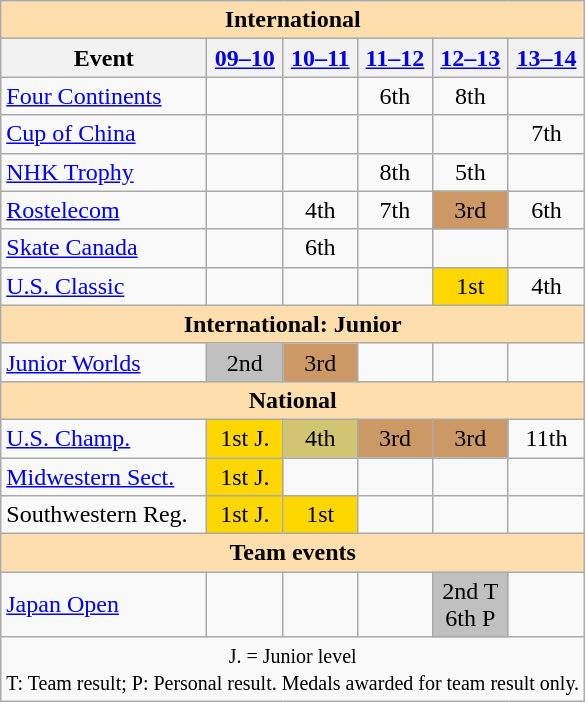<table class="wikitable" style="text-align:center">
<tr>
<th style="background-color: #ffdead; " colspan=6 align=center>International</th>
</tr>
<tr>
<th>Event</th>
<th><a href='#'>09–10</a></th>
<th><a href='#'>10–11</a></th>
<th><a href='#'>11–12</a></th>
<th><a href='#'>12–13</a></th>
<th><a href='#'>13–14</a></th>
</tr>
<tr>
<td align=left><a href='#'>Four Continents</a></td>
<td></td>
<td></td>
<td>6th</td>
<td>8th</td>
<td></td>
</tr>
<tr>
<td align=left> <a href='#'>Cup of China</a></td>
<td></td>
<td></td>
<td></td>
<td></td>
<td>7th</td>
</tr>
<tr>
<td align=left> <a href='#'>NHK Trophy</a></td>
<td></td>
<td></td>
<td>8th</td>
<td>5th</td>
<td></td>
</tr>
<tr>
<td align=left> <a href='#'>Rostelecom</a></td>
<td></td>
<td>4th</td>
<td>7th</td>
<td bgcolor=cc9966>3rd</td>
<td>6th</td>
</tr>
<tr>
<td align=left> <a href='#'>Skate Canada</a></td>
<td></td>
<td>6th</td>
<td></td>
<td></td>
<td></td>
</tr>
<tr>
<td align=left><a href='#'>U.S. Classic</a></td>
<td></td>
<td></td>
<td></td>
<td bgcolor=gold>1st</td>
<td>4th</td>
</tr>
<tr>
<th style="background-color: #ffdead; " colspan=6 align=center>International: Junior</th>
</tr>
<tr>
<td align=left><a href='#'>Junior Worlds</a></td>
<td bgcolor=silver>2nd</td>
<td bgcolor=cc9966>3rd</td>
<td></td>
<td></td>
<td></td>
</tr>
<tr>
<th style="background-color: #ffdead; " colspan=6 align=center>National</th>
</tr>
<tr>
<td align=left><a href='#'>U.S. Champ.</a></td>
<td bgcolor=gold>1st J.</td>
<td bgcolor=d1c571>4th</td>
<td bgcolor=cc9966>3rd</td>
<td bgcolor=cc9966>3rd</td>
<td>11th</td>
</tr>
<tr>
<td align=left><a href='#'>Midwestern Sect.</a></td>
<td bgcolor=gold>1st J.</td>
<td></td>
<td></td>
<td></td>
<td></td>
</tr>
<tr>
<td align=left>Southwestern Reg.</td>
<td bgcolor=gold>1st J.</td>
<td bgcolor=gold>1st</td>
<td></td>
<td></td>
<td></td>
</tr>
<tr>
<th style="background-color: #ffdead; " colspan=6 align=center>Team events</th>
</tr>
<tr>
<td align=left><a href='#'>Japan Open</a></td>
<td></td>
<td></td>
<td></td>
<td bgcolor=silver>2nd T<br>6th P</td>
<td></td>
</tr>
<tr>
<td colspan=6 align=center><small> J. = Junior level <br> T: Team result; P: Personal result. Medals awarded for team result only. </small></td>
</tr>
</table>
